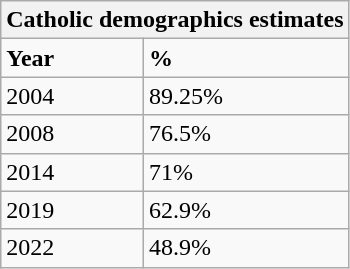<table class="wikitable" align="left">
<tr>
<th colspan="2">Catholic demographics estimates</th>
</tr>
<tr>
<td><strong>Year</strong></td>
<td><strong>%</strong></td>
</tr>
<tr>
<td>2004</td>
<td>89.25%</td>
</tr>
<tr>
<td>2008</td>
<td>76.5%</td>
</tr>
<tr>
<td>2014</td>
<td>71%</td>
</tr>
<tr>
<td>2019</td>
<td>62.9%</td>
</tr>
<tr>
<td>2022</td>
<td>48.9%</td>
</tr>
</table>
